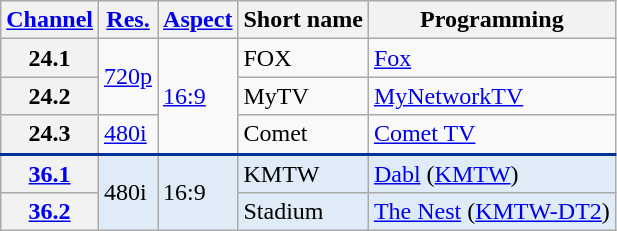<table class="wikitable">
<tr>
<th scope="col"><a href='#'>Channel</a></th>
<th scope="col"><a href='#'>Res.</a></th>
<th scope="col"><a href='#'>Aspect</a></th>
<th scope="col">Short name</th>
<th scope="col">Programming</th>
</tr>
<tr>
<th scope="row">24.1</th>
<td rowspan="2"><a href='#'>720p</a></td>
<td rowspan="3"><a href='#'>16:9</a></td>
<td>FOX</td>
<td><a href='#'>Fox</a></td>
</tr>
<tr>
<th scope="row">24.2</th>
<td>MyTV</td>
<td><a href='#'>MyNetworkTV</a></td>
</tr>
<tr>
<th scope="row">24.3</th>
<td><a href='#'>480i</a></td>
<td>Comet</td>
<td><a href='#'>Comet TV</a></td>
</tr>
<tr style="background-color:#DFEBF6; border-top: 2px solid #003399;">
<th scope = "row"><a href='#'>36.1</a></th>
<td rowspan=2>480i</td>
<td rowspan=2>16:9</td>
<td>KMTW</td>
<td><a href='#'>Dabl</a> (<a href='#'>KMTW</a>)</td>
</tr>
<tr style="background-color:#DFEBF6;">
<th scope = "row"><a href='#'>36.2</a></th>
<td>Stadium</td>
<td><a href='#'>The Nest</a> (<a href='#'>KMTW-DT2</a>)</td>
</tr>
</table>
